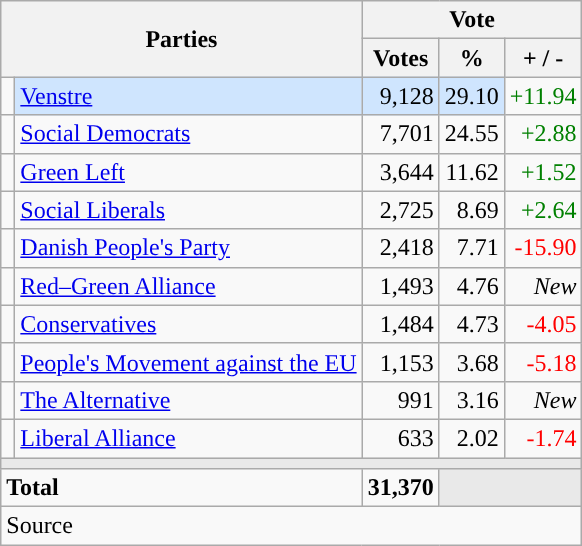<table class="wikitable" style="text-align:right;">
<tr>
<th style="text-align:centre;" rowspan="2" colspan="2" width="225">Parties</th>
<th colspan="3">Vote</th>
</tr>
<tr>
<th width="15">Votes</th>
<th width="15">%</th>
<th width="15">+ / -</th>
</tr>
<tr>
<td width="2" style="color:inherit;background:"></td>
<td bgcolor=#cfe5fe   align="left"><a href='#'>Venstre</a></td>
<td bgcolor=#cfe5fe>9,128</td>
<td bgcolor=#cfe5fe>29.10</td>
<td style=color:green;>+11.94</td>
</tr>
<tr>
<td width="2" style="color:inherit;background:"></td>
<td align="left"><a href='#'>Social Democrats</a></td>
<td>7,701</td>
<td>24.55</td>
<td style=color:green;>+2.88</td>
</tr>
<tr>
<td width="2" style="color:inherit;background:"></td>
<td align="left"><a href='#'>Green Left</a></td>
<td>3,644</td>
<td>11.62</td>
<td style=color:green;>+1.52</td>
</tr>
<tr>
<td width="2" style="color:inherit;background:"></td>
<td align="left"><a href='#'>Social Liberals</a></td>
<td>2,725</td>
<td>8.69</td>
<td style=color:green;>+2.64</td>
</tr>
<tr>
<td width="2" style="color:inherit;background:"></td>
<td align="left"><a href='#'>Danish People's Party</a></td>
<td>2,418</td>
<td>7.71</td>
<td style=color:red;>-15.90</td>
</tr>
<tr>
<td width="2" style="color:inherit;background:"></td>
<td align="left"><a href='#'>Red–Green Alliance</a></td>
<td>1,493</td>
<td>4.76</td>
<td><em>New</em></td>
</tr>
<tr>
<td width="2" style="color:inherit;background:"></td>
<td align="left"><a href='#'>Conservatives</a></td>
<td>1,484</td>
<td>4.73</td>
<td style=color:red;>-4.05</td>
</tr>
<tr>
<td width="2" style="color:inherit;background:"></td>
<td align="left"><a href='#'>People's Movement against the EU</a></td>
<td>1,153</td>
<td>3.68</td>
<td style=color:red;>-5.18</td>
</tr>
<tr>
<td width="2" style="color:inherit;background:"></td>
<td align="left"><a href='#'>The Alternative</a></td>
<td>991</td>
<td>3.16</td>
<td><em>New</em></td>
</tr>
<tr>
<td width="2" style="color:inherit;background:"></td>
<td align="left"><a href='#'>Liberal Alliance</a></td>
<td>633</td>
<td>2.02</td>
<td style=color:red;>-1.74</td>
</tr>
<tr>
<td colspan="7" bgcolor="#E9E9E9"></td>
</tr>
<tr>
<td align="left" colspan="2"><strong>Total</strong></td>
<td><strong>31,370</strong></td>
<td bgcolor="#E9E9E9" colspan="2"></td>
</tr>
<tr>
<td align="left" colspan="6">Source</td>
</tr>
</table>
